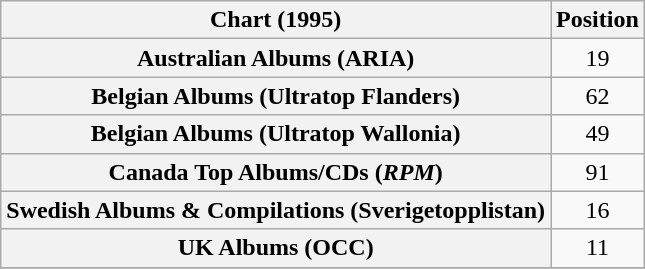<table class="wikitable sortable plainrowheaders" style="text-align:center;">
<tr>
<th scope="col">Chart (1995)</th>
<th scope="col">Position</th>
</tr>
<tr>
<th scope="row">Australian Albums (ARIA)</th>
<td>19</td>
</tr>
<tr>
<th scope="row">Belgian Albums (Ultratop Flanders)</th>
<td>62</td>
</tr>
<tr>
<th scope="row">Belgian Albums (Ultratop Wallonia)</th>
<td>49</td>
</tr>
<tr>
<th scope="row">Canada Top Albums/CDs (<em>RPM</em>)</th>
<td>91</td>
</tr>
<tr>
<th scope="row">Swedish Albums & Compilations (Sverigetopplistan)</th>
<td>16</td>
</tr>
<tr>
<th scope="row">UK Albums (OCC)</th>
<td>11</td>
</tr>
<tr>
</tr>
</table>
